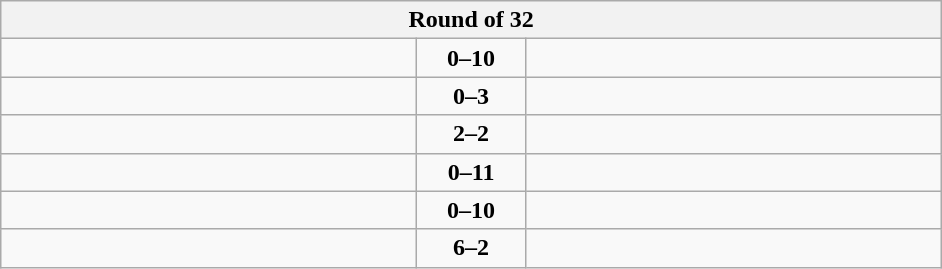<table class="wikitable" style="text-align: center;">
<tr>
<th colspan=3>Round of 32</th>
</tr>
<tr>
<td align=left width="270"></td>
<td align=center width="65"><strong>0–10</strong></td>
<td align=left width="270"><strong></strong></td>
</tr>
<tr>
<td align=left></td>
<td align=center><strong>0–3</strong></td>
<td align=left><strong></strong></td>
</tr>
<tr>
<td align=left></td>
<td align=center><strong>2–2</strong></td>
<td align=left><strong></strong></td>
</tr>
<tr>
<td align=left></td>
<td align=center><strong>0–11</strong></td>
<td align=left><strong></strong></td>
</tr>
<tr>
<td align=left></td>
<td align=center><strong>0–10</strong></td>
<td align=left><strong></strong></td>
</tr>
<tr>
<td align=left><strong></strong></td>
<td align=center><strong>6–2</strong></td>
<td align=left></td>
</tr>
</table>
